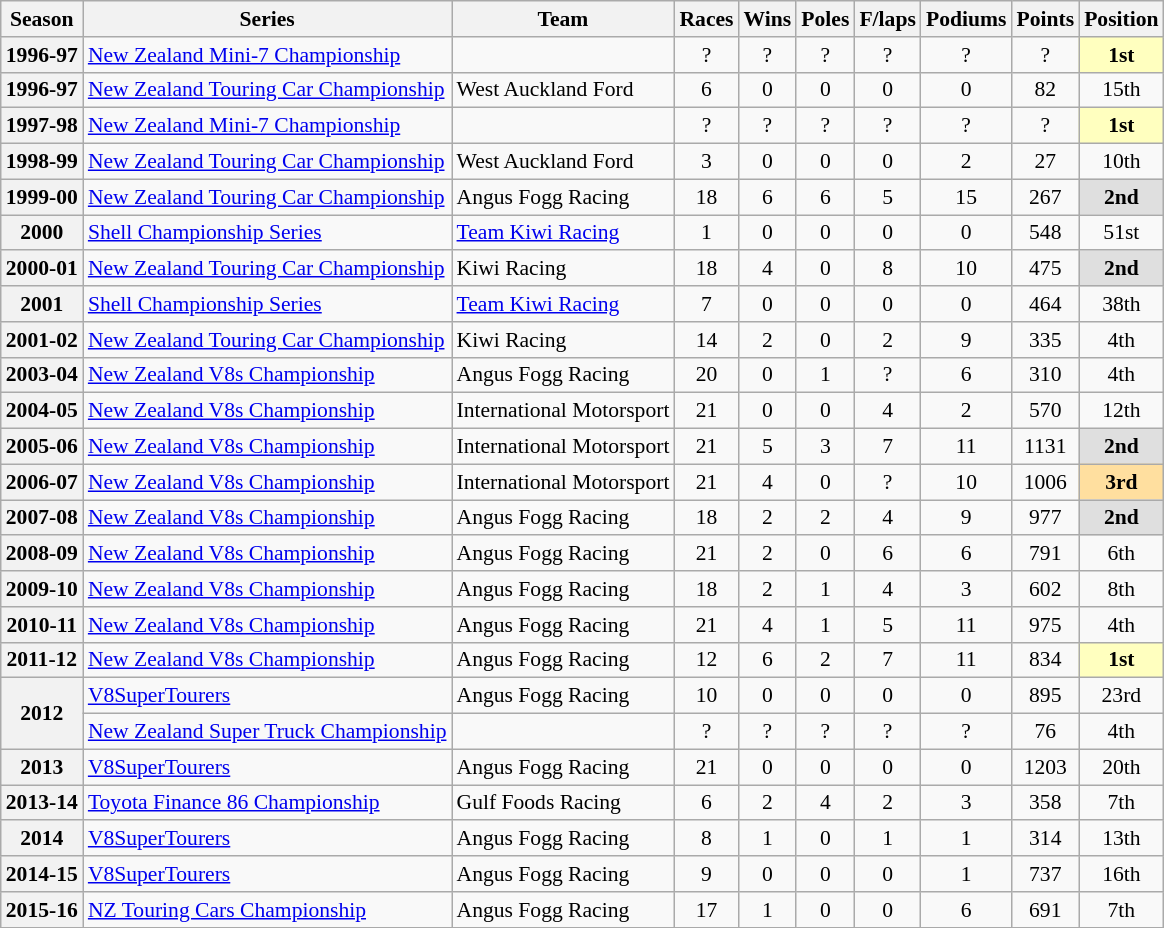<table class="wikitable" style="font-size: 90%; text-align: center;">
<tr>
<th>Season</th>
<th>Series</th>
<th>Team</th>
<th>Races</th>
<th>Wins</th>
<th>Poles</th>
<th>F/laps</th>
<th>Podiums</th>
<th>Points</th>
<th>Position</th>
</tr>
<tr>
<th>1996-97</th>
<td align="left"><a href='#'>New Zealand Mini-7 Championship</a></td>
<td align="left"></td>
<td>?</td>
<td>?</td>
<td>?</td>
<td>?</td>
<td>?</td>
<td>?</td>
<td style="background:#ffffbf;"><strong>1st</strong></td>
</tr>
<tr>
<th>1996-97</th>
<td align="left"><a href='#'>New Zealand Touring Car Championship</a></td>
<td align="left">West Auckland Ford</td>
<td>6</td>
<td>0</td>
<td>0</td>
<td>0</td>
<td>0</td>
<td>82</td>
<td>15th</td>
</tr>
<tr>
<th>1997-98</th>
<td align="left"><a href='#'>New Zealand Mini-7 Championship</a></td>
<td align="left"></td>
<td>?</td>
<td>?</td>
<td>?</td>
<td>?</td>
<td>?</td>
<td>?</td>
<td style="background:#ffffbf;"><strong>1st</strong></td>
</tr>
<tr>
<th>1998-99</th>
<td align="left"><a href='#'>New Zealand Touring Car Championship</a></td>
<td align="left">West Auckland Ford</td>
<td>3</td>
<td>0</td>
<td>0</td>
<td>0</td>
<td>2</td>
<td>27</td>
<td>10th</td>
</tr>
<tr>
<th>1999-00</th>
<td align="left"><a href='#'>New Zealand Touring Car Championship</a></td>
<td align="left">Angus Fogg Racing</td>
<td>18</td>
<td>6</td>
<td>6</td>
<td>5</td>
<td>15</td>
<td>267</td>
<td style="background:#DFDFDF;"><strong>2nd</strong></td>
</tr>
<tr>
<th>2000</th>
<td align="left"><a href='#'>Shell Championship Series</a></td>
<td align="left"><a href='#'>Team Kiwi Racing</a></td>
<td>1</td>
<td>0</td>
<td>0</td>
<td>0</td>
<td>0</td>
<td>548</td>
<td>51st</td>
</tr>
<tr>
<th>2000-01</th>
<td align="left"><a href='#'>New Zealand Touring Car Championship</a></td>
<td align="left">Kiwi Racing</td>
<td>18</td>
<td>4</td>
<td>0</td>
<td>8</td>
<td>10</td>
<td>475</td>
<td style="background:#DFDFDF;"><strong>2nd</strong></td>
</tr>
<tr>
<th>2001</th>
<td align="left"><a href='#'>Shell Championship Series</a></td>
<td align="left"><a href='#'>Team Kiwi Racing</a></td>
<td>7</td>
<td>0</td>
<td>0</td>
<td>0</td>
<td>0</td>
<td>464</td>
<td>38th</td>
</tr>
<tr>
<th>2001-02</th>
<td align="left"><a href='#'>New Zealand Touring Car Championship</a></td>
<td align="left">Kiwi Racing</td>
<td>14</td>
<td>2</td>
<td>0</td>
<td>2</td>
<td>9</td>
<td>335</td>
<td>4th</td>
</tr>
<tr>
<th>2003-04</th>
<td align="left"><a href='#'>New Zealand V8s Championship</a></td>
<td align="left">Angus Fogg Racing</td>
<td>20</td>
<td>0</td>
<td>1</td>
<td>?</td>
<td>6</td>
<td>310</td>
<td>4th</td>
</tr>
<tr>
<th>2004-05</th>
<td align="left"><a href='#'>New Zealand V8s Championship</a></td>
<td align="left">International Motorsport</td>
<td>21</td>
<td>0</td>
<td>0</td>
<td>4</td>
<td>2</td>
<td>570</td>
<td>12th</td>
</tr>
<tr>
<th>2005-06</th>
<td align="left"><a href='#'>New Zealand V8s Championship</a></td>
<td align="left">International Motorsport</td>
<td>21</td>
<td>5</td>
<td>3</td>
<td>7</td>
<td>11</td>
<td>1131</td>
<td style="background:#DFDFDF;"><strong>2nd</strong></td>
</tr>
<tr>
<th>2006-07</th>
<td align="left"><a href='#'>New Zealand V8s Championship</a></td>
<td align="left">International Motorsport</td>
<td>21</td>
<td>4</td>
<td>0</td>
<td>?</td>
<td>10</td>
<td>1006</td>
<td style="background:#ffdf9f;"><strong>3rd</strong></td>
</tr>
<tr>
<th>2007-08</th>
<td align="left"><a href='#'>New Zealand V8s Championship</a></td>
<td align="left">Angus Fogg Racing</td>
<td>18</td>
<td>2</td>
<td>2</td>
<td>4</td>
<td>9</td>
<td>977</td>
<td style="background:#DFDFDF;"><strong>2nd</strong></td>
</tr>
<tr>
<th>2008-09</th>
<td align="left"><a href='#'>New Zealand V8s Championship</a></td>
<td align="left">Angus Fogg Racing</td>
<td>21</td>
<td>2</td>
<td>0</td>
<td>6</td>
<td>6</td>
<td>791</td>
<td>6th</td>
</tr>
<tr>
<th>2009-10</th>
<td align="left"><a href='#'>New Zealand V8s Championship</a></td>
<td align="left">Angus Fogg Racing</td>
<td>18</td>
<td>2</td>
<td>1</td>
<td>4</td>
<td>3</td>
<td>602</td>
<td>8th</td>
</tr>
<tr>
<th>2010-11</th>
<td align="left"><a href='#'>New Zealand V8s Championship</a></td>
<td align="left">Angus Fogg Racing</td>
<td>21</td>
<td>4</td>
<td>1</td>
<td>5</td>
<td>11</td>
<td>975</td>
<td>4th</td>
</tr>
<tr>
<th>2011-12</th>
<td align="left"><a href='#'>New Zealand V8s Championship</a></td>
<td align="left">Angus Fogg Racing</td>
<td>12</td>
<td>6</td>
<td>2</td>
<td>7</td>
<td>11</td>
<td>834</td>
<td style="background:#ffffbf;"><strong>1st</strong></td>
</tr>
<tr>
<th rowspan="2">2012</th>
<td align="left"><a href='#'>V8SuperTourers</a></td>
<td align="left">Angus Fogg Racing</td>
<td>10</td>
<td>0</td>
<td>0</td>
<td>0</td>
<td>0</td>
<td>895</td>
<td>23rd</td>
</tr>
<tr>
<td align="left"><a href='#'>New Zealand Super Truck Championship</a></td>
<td align="left"></td>
<td>?</td>
<td>?</td>
<td>?</td>
<td>?</td>
<td>?</td>
<td>76</td>
<td>4th</td>
</tr>
<tr>
<th>2013</th>
<td align="left"><a href='#'>V8SuperTourers</a></td>
<td align="left">Angus Fogg Racing</td>
<td>21</td>
<td>0</td>
<td>0</td>
<td>0</td>
<td>0</td>
<td>1203</td>
<td>20th</td>
</tr>
<tr>
<th>2013-14</th>
<td align="left"><a href='#'>Toyota Finance 86 Championship</a></td>
<td align="left">Gulf Foods Racing</td>
<td>6</td>
<td>2</td>
<td>4</td>
<td>2</td>
<td>3</td>
<td>358</td>
<td>7th</td>
</tr>
<tr>
<th>2014</th>
<td align="left"><a href='#'>V8SuperTourers</a></td>
<td align="left">Angus Fogg Racing</td>
<td>8</td>
<td>1</td>
<td>0</td>
<td>1</td>
<td>1</td>
<td>314</td>
<td>13th</td>
</tr>
<tr>
<th>2014-15</th>
<td align="left"><a href='#'>V8SuperTourers</a></td>
<td align="left">Angus Fogg Racing</td>
<td>9</td>
<td>0</td>
<td>0</td>
<td>0</td>
<td>1</td>
<td>737</td>
<td>16th</td>
</tr>
<tr>
<th>2015-16</th>
<td align="left"><a href='#'>NZ Touring Cars Championship</a></td>
<td align="left">Angus Fogg Racing</td>
<td>17</td>
<td>1</td>
<td>0</td>
<td>0</td>
<td>6</td>
<td>691</td>
<td>7th</td>
</tr>
<tr>
</tr>
</table>
